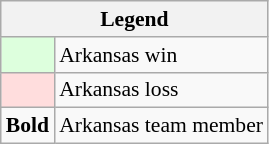<table class="wikitable" style="font-size:90%">
<tr>
<th colspan="2">Legend</th>
</tr>
<tr>
<td bgcolor="#ddffdd"> </td>
<td>Arkansas win</td>
</tr>
<tr>
<td bgcolor="#ffdddd"> </td>
<td>Arkansas loss</td>
</tr>
<tr>
<td><strong>Bold</strong></td>
<td>Arkansas team member</td>
</tr>
</table>
